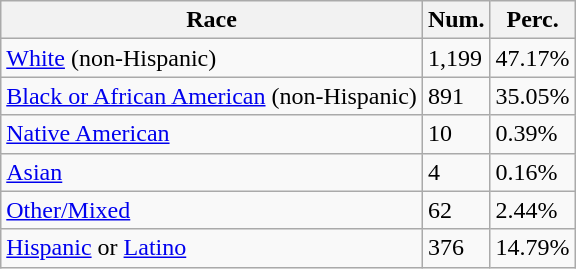<table class="wikitable">
<tr>
<th>Race</th>
<th>Num.</th>
<th>Perc.</th>
</tr>
<tr>
<td><a href='#'>White</a> (non-Hispanic)</td>
<td>1,199</td>
<td>47.17%</td>
</tr>
<tr>
<td><a href='#'>Black or African American</a> (non-Hispanic)</td>
<td>891</td>
<td>35.05%</td>
</tr>
<tr>
<td><a href='#'>Native American</a></td>
<td>10</td>
<td>0.39%</td>
</tr>
<tr>
<td><a href='#'>Asian</a></td>
<td>4</td>
<td>0.16%</td>
</tr>
<tr>
<td><a href='#'>Other/Mixed</a></td>
<td>62</td>
<td>2.44%</td>
</tr>
<tr>
<td><a href='#'>Hispanic</a> or <a href='#'>Latino</a></td>
<td>376</td>
<td>14.79%</td>
</tr>
</table>
